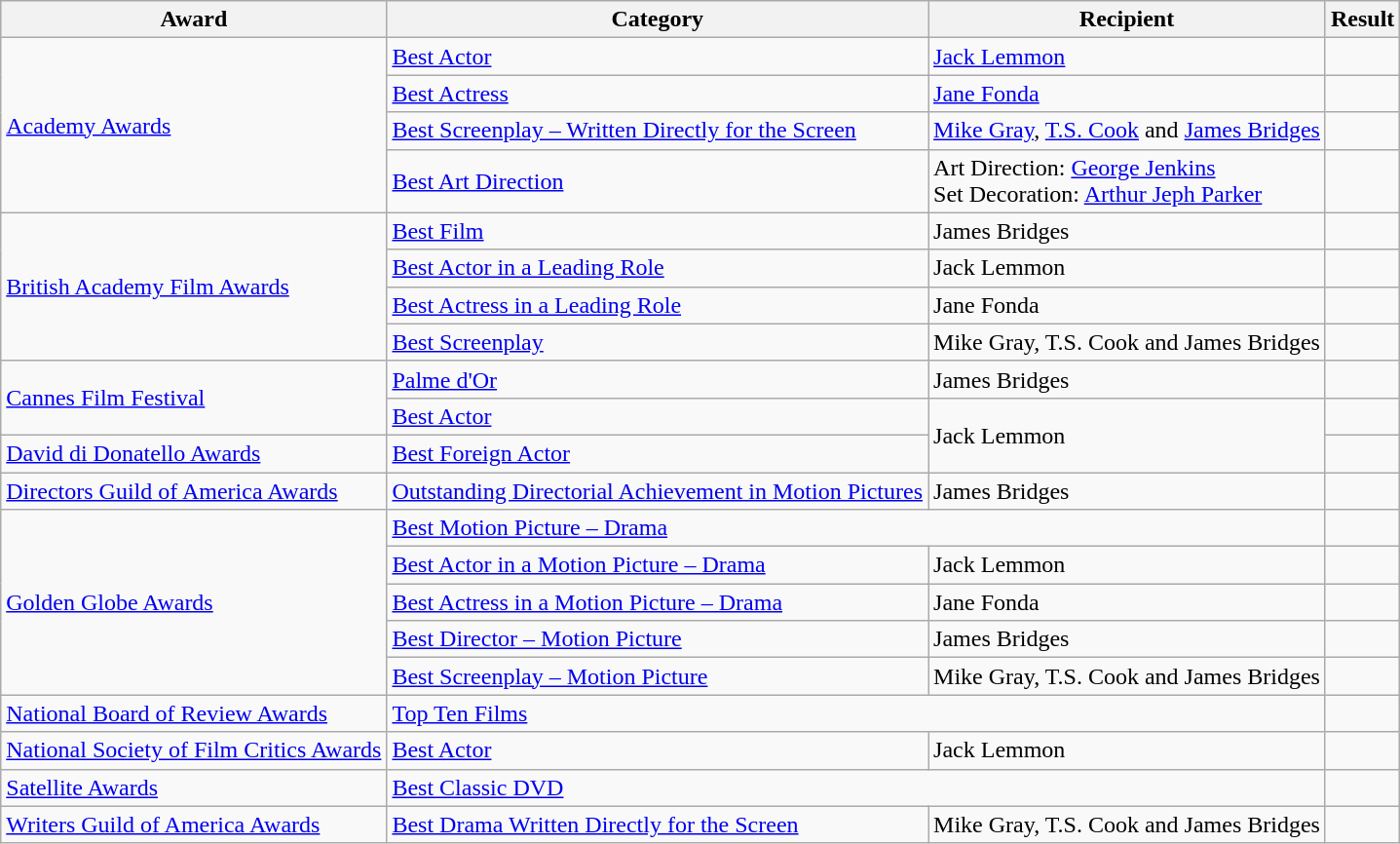<table class="wikitable sortable">
<tr>
<th>Award</th>
<th>Category</th>
<th>Recipient</th>
<th>Result</th>
</tr>
<tr>
<td rowspan="4"><a href='#'>Academy Awards</a></td>
<td><a href='#'>Best Actor</a></td>
<td><a href='#'>Jack Lemmon</a></td>
<td></td>
</tr>
<tr>
<td><a href='#'>Best Actress</a></td>
<td><a href='#'>Jane Fonda</a></td>
<td></td>
</tr>
<tr>
<td><a href='#'>Best Screenplay – Written Directly for the Screen</a></td>
<td><a href='#'>Mike Gray</a>, <a href='#'>T.S. Cook</a> and <a href='#'>James Bridges</a></td>
<td></td>
</tr>
<tr>
<td><a href='#'>Best Art Direction</a></td>
<td>Art Direction: <a href='#'>George Jenkins</a> <br> Set Decoration: <a href='#'>Arthur Jeph Parker</a></td>
<td></td>
</tr>
<tr>
<td rowspan="4"><a href='#'>British Academy Film Awards</a></td>
<td><a href='#'>Best Film</a></td>
<td>James Bridges</td>
<td></td>
</tr>
<tr>
<td><a href='#'>Best Actor in a Leading Role</a></td>
<td>Jack Lemmon</td>
<td></td>
</tr>
<tr>
<td><a href='#'>Best Actress in a Leading Role</a></td>
<td>Jane Fonda</td>
<td></td>
</tr>
<tr>
<td><a href='#'>Best Screenplay</a></td>
<td>Mike Gray, T.S. Cook and James Bridges</td>
<td></td>
</tr>
<tr>
<td rowspan="2"><a href='#'>Cannes Film Festival</a></td>
<td><a href='#'>Palme d'Or</a></td>
<td>James Bridges</td>
<td></td>
</tr>
<tr>
<td><a href='#'>Best Actor</a></td>
<td rowspan="2">Jack Lemmon</td>
<td></td>
</tr>
<tr>
<td><a href='#'>David di Donatello Awards</a></td>
<td><a href='#'>Best Foreign Actor</a></td>
<td></td>
</tr>
<tr>
<td><a href='#'>Directors Guild of America Awards</a></td>
<td><a href='#'>Outstanding Directorial Achievement in Motion Pictures</a></td>
<td>James Bridges</td>
<td></td>
</tr>
<tr>
<td rowspan="5"><a href='#'>Golden Globe Awards</a></td>
<td colspan="2"><a href='#'>Best Motion Picture – Drama</a></td>
<td></td>
</tr>
<tr>
<td><a href='#'>Best Actor in a Motion Picture – Drama</a></td>
<td>Jack Lemmon</td>
<td></td>
</tr>
<tr>
<td><a href='#'>Best Actress in a Motion Picture – Drama</a></td>
<td>Jane Fonda</td>
<td></td>
</tr>
<tr>
<td><a href='#'>Best Director – Motion Picture</a></td>
<td>James Bridges</td>
<td></td>
</tr>
<tr>
<td><a href='#'>Best Screenplay – Motion Picture</a></td>
<td>Mike Gray, T.S. Cook and James Bridges</td>
<td></td>
</tr>
<tr>
<td><a href='#'>National Board of Review Awards</a></td>
<td colspan="2"><a href='#'>Top Ten Films</a></td>
<td></td>
</tr>
<tr>
<td><a href='#'>National Society of Film Critics Awards</a></td>
<td><a href='#'>Best Actor</a></td>
<td>Jack Lemmon</td>
<td></td>
</tr>
<tr>
<td><a href='#'>Satellite Awards</a></td>
<td colspan="2"><a href='#'>Best Classic DVD</a></td>
<td></td>
</tr>
<tr>
<td><a href='#'>Writers Guild of America Awards</a></td>
<td><a href='#'>Best Drama Written Directly for the Screen</a></td>
<td>Mike Gray, T.S. Cook and James Bridges</td>
<td></td>
</tr>
</table>
